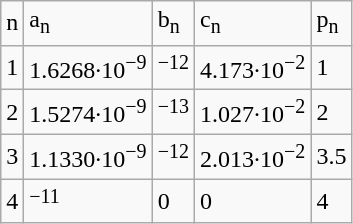<table class="wikitable">
<tr>
<td>n</td>
<td>a<sub>n</sub></td>
<td>b<sub>n</sub></td>
<td>c<sub>n</sub></td>
<td>p<sub>n</sub></td>
</tr>
<tr>
<td>1</td>
<td>1.6268∙10<sup>−9</sup></td>
<td><sup>−12</sup></td>
<td>4.173∙10<sup>−2</sup></td>
<td>1</td>
</tr>
<tr>
<td>2</td>
<td>1.5274∙10<sup>−9</sup></td>
<td><sup>−13</sup></td>
<td>1.027∙10<sup>−2</sup></td>
<td>2</td>
</tr>
<tr>
<td>3</td>
<td>1.1330∙10<sup>−9</sup></td>
<td><sup>−12</sup></td>
<td>2.013∙10<sup>−2</sup></td>
<td>3.5</td>
</tr>
<tr>
<td>4</td>
<td><sup>−11</sup></td>
<td>0</td>
<td>0</td>
<td>4</td>
</tr>
</table>
